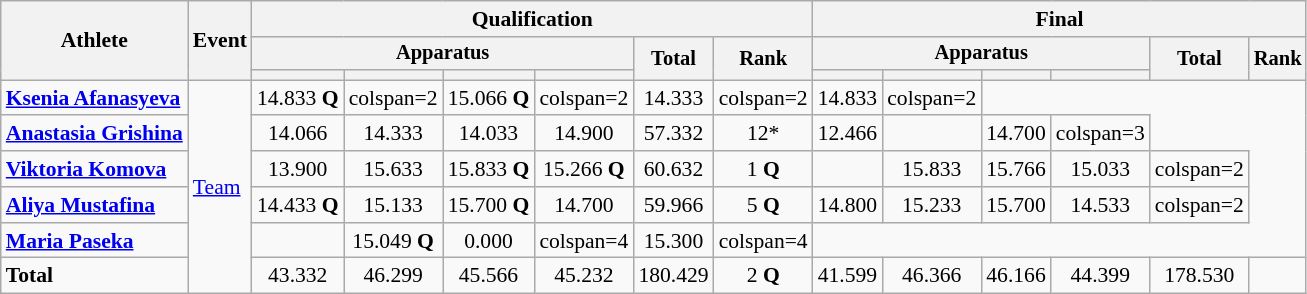<table class="wikitable" style="font-size:90%">
<tr>
<th rowspan="3">Athlete</th>
<th rowspan="3">Event</th>
<th colspan=6>Qualification</th>
<th colspan=6>Final</th>
</tr>
<tr style="font-size:95%">
<th colspan=4>Apparatus</th>
<th rowspan=2>Total</th>
<th rowspan=2>Rank</th>
<th colspan=4>Apparatus</th>
<th rowspan=2>Total</th>
<th rowspan=2>Rank</th>
</tr>
<tr style="font-size:95%">
<th></th>
<th></th>
<th></th>
<th></th>
<th></th>
<th></th>
<th></th>
<th></th>
</tr>
<tr align=center>
<td align=left><strong><a href='#'>Ksenia Afanasyeva</a></strong></td>
<td align=left rowspan=6><a href='#'>Team</a></td>
<td>14.833 <strong>Q</strong></td>
<td>colspan=2 </td>
<td>15.066 <strong>Q</strong></td>
<td>colspan=2 </td>
<td>14.333</td>
<td>colspan=2 </td>
<td>14.833</td>
<td>colspan=2 </td>
</tr>
<tr align=center>
<td align=left><strong><a href='#'>Anastasia Grishina</a></strong></td>
<td>14.066</td>
<td>14.333</td>
<td>14.033</td>
<td>14.900</td>
<td>57.332</td>
<td>12*</td>
<td>12.466</td>
<td></td>
<td>14.700</td>
<td>colspan=3 </td>
</tr>
<tr align=center>
<td align=left><strong><a href='#'>Viktoria Komova</a></strong></td>
<td>13.900</td>
<td>15.633</td>
<td>15.833 <strong>Q</strong></td>
<td>15.266 <strong>Q</strong></td>
<td>60.632</td>
<td>1 <strong>Q</strong></td>
<td></td>
<td>15.833</td>
<td>15.766</td>
<td>15.033</td>
<td>colspan=2 </td>
</tr>
<tr align=center>
<td align=left><strong><a href='#'>Aliya Mustafina</a></strong></td>
<td>14.433 <strong>Q</strong></td>
<td>15.133</td>
<td>15.700 <strong>Q</strong></td>
<td>14.700</td>
<td>59.966</td>
<td>5 <strong>Q</strong></td>
<td>14.800</td>
<td>15.233</td>
<td>15.700</td>
<td>14.533</td>
<td>colspan=2 </td>
</tr>
<tr align=center>
<td align=left><strong><a href='#'>Maria Paseka</a></strong></td>
<td></td>
<td>15.049 <strong>Q</strong></td>
<td>0.000</td>
<td>colspan=4 </td>
<td>15.300</td>
<td>colspan=4 </td>
</tr>
<tr align=center>
<td align=left><strong>Total</strong></td>
<td>43.332</td>
<td>46.299</td>
<td>45.566</td>
<td>45.232</td>
<td>180.429</td>
<td>2 <strong>Q</strong></td>
<td>41.599</td>
<td>46.366</td>
<td>46.166</td>
<td>44.399</td>
<td>178.530</td>
<td></td>
</tr>
</table>
